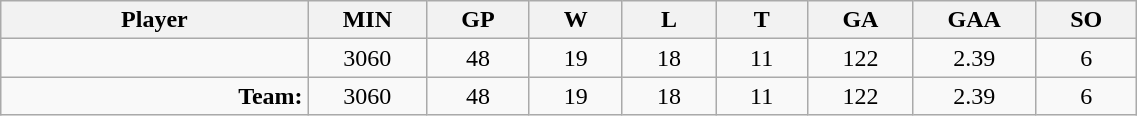<table class="wikitable sortable" width="60%">
<tr>
<th bgcolor="#DDDDFF" width="10%">Player</th>
<th width="3%" bgcolor="#DDDDFF" title="Minutes played">MIN</th>
<th width="3%" bgcolor="#DDDDFF" title="Games played in">GP</th>
<th width="3%" bgcolor="#DDDDFF" title="Games played in">W</th>
<th width="3%" bgcolor="#DDDDFF"title="Games played in">L</th>
<th width="3%" bgcolor="#DDDDFF" title="Ties">T</th>
<th width="3%" bgcolor="#DDDDFF" title="Goals against">GA</th>
<th width="3%" bgcolor="#DDDDFF" title="Goals against average">GAA</th>
<th width="3%" bgcolor="#DDDDFF"title="Shut-outs">SO</th>
</tr>
<tr align="center">
<td align="right"></td>
<td>3060</td>
<td>48</td>
<td>19</td>
<td>18</td>
<td>11</td>
<td>122</td>
<td>2.39</td>
<td>6</td>
</tr>
<tr align="center">
<td align="right"><strong>Team:</strong></td>
<td>3060</td>
<td>48</td>
<td>19</td>
<td>18</td>
<td>11</td>
<td>122</td>
<td>2.39</td>
<td>6</td>
</tr>
</table>
